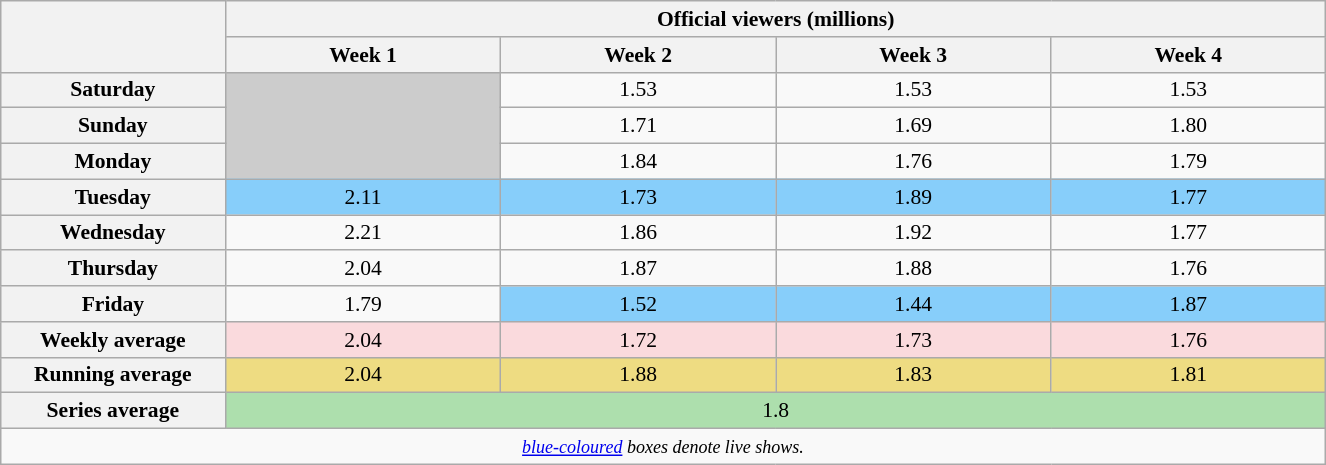<table class="wikitable" style="font-size:90%; text-align:center; width: 70%; margin-left: auto; margin-right: auto;">
<tr>
<th scope="col" rowspan="2" style="width:17%;"></th>
<th scope=col colspan=4>Official viewers (millions)</th>
</tr>
<tr>
<th>Week 1</th>
<th>Week 2</th>
<th>Week 3</th>
<th>Week 4</th>
</tr>
<tr>
<th>Saturday</th>
<td style="background:#ccc;" rowspan="3"></td>
<td>1.53</td>
<td>1.53</td>
<td>1.53</td>
</tr>
<tr>
<th>Sunday</th>
<td>1.71</td>
<td>1.69</td>
<td>1.80</td>
</tr>
<tr>
<th>Monday</th>
<td>1.84</td>
<td>1.76</td>
<td>1.79</td>
</tr>
<tr>
<th>Tuesday</th>
<td style="background:#87CEFA;">2.11</td>
<td style="background:#87CEFA;">1.73</td>
<td style="background:#87CEFA;">1.89</td>
<td style="background:#87CEFA;">1.77</td>
</tr>
<tr>
<th>Wednesday</th>
<td>2.21</td>
<td>1.86</td>
<td>1.92</td>
<td>1.77</td>
</tr>
<tr>
<th>Thursday</th>
<td>2.04</td>
<td>1.87</td>
<td>1.88</td>
<td>1.76</td>
</tr>
<tr>
<th>Friday</th>
<td>1.79</td>
<td style="background:#87CEFA;">1.52</td>
<td style="background:#87CEFA;">1.44</td>
<td style="background:#87CEFA;">1.87</td>
</tr>
<tr style="background:#FADADD;" |>
<th>Weekly average</th>
<td>2.04</td>
<td>1.72</td>
<td>1.73</td>
<td>1.76</td>
</tr>
<tr style="background:#EEDC82;" |>
<th>Running average</th>
<td>2.04</td>
<td>1.88</td>
<td>1.83</td>
<td>1.81</td>
</tr>
<tr style="background:#ADDFAD;" |>
<th>Series average</th>
<td colspan="4">1.8</td>
</tr>
<tr>
<td colspan=5><small><em><a href='#'>blue-coloured</a> boxes denote live shows.</em></small></td>
</tr>
</table>
